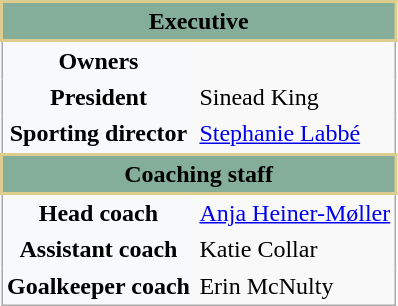<table class="wikitable plainrowheaders">
<tr>
<th scope="col" style="background: #84ae99; border:2px solid #ddcd8f;" colspan="2">Executive</th>
</tr>
<tr>
<th scope="row" style="background:#f8f9fa; border: none"><strong>Owners</strong></th>
<td style="border:none"></td>
</tr>
<tr>
<th scope="row" style="background:#f8f9fa; border:none"><strong>President</strong></th>
<td style="border:none">Sinead King</td>
</tr>
<tr>
<th scope="row" style="background:#f8f9fa; border:none"><strong>Sporting director</strong></th>
<td style="border:none"><a href='#'>Stephanie Labbé</a></td>
</tr>
<tr>
<th scope="col" style="background: #84ae99; border:2px solid #ddcd8f;"  colspan="2">Coaching staff</th>
</tr>
<tr>
<th scope="row" style="background:#f8f9fa; border:none"><strong>Head coach</strong></th>
<td style="border:none"><a href='#'>Anja Heiner-Møller</a></td>
</tr>
<tr>
<th scope="row" style="background:#f8f9fa; border:none"><strong>Assistant coach</strong></th>
<td style="border:none">Katie Collar</td>
</tr>
<tr>
<th scope="row" style="background:#f8f9fa; border:none"><strong>Goalkeeper coach</strong></th>
<td style="border:none">Erin McNulty</td>
</tr>
</table>
